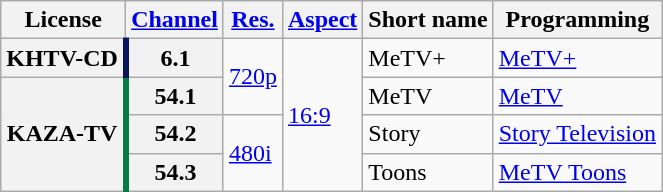<table class="wikitable">
<tr>
<th scope = "col">License</th>
<th scope = "col"><a href='#'>Channel</a></th>
<th scope = "col"><a href='#'>Res.</a></th>
<th scope = "col"><a href='#'>Aspect</a></th>
<th scope = "col">Short name</th>
<th scope = "col">Programming</th>
</tr>
<tr>
<th scope = "row" style="border-right: 4px solid #0a145a;">KHTV-CD</th>
<th scope = "row">6.1</th>
<td rowspan=2><a href='#'>720p</a></td>
<td rowspan="4"><a href='#'>16:9</a></td>
<td>MeTV+</td>
<td><a href='#'>MeTV+</a></td>
</tr>
<tr>
<th rowspan = "3" scope = "row" style="border-right: 4px solid #087b45;">KAZA-TV</th>
<th scope = "row">54.1</th>
<td>MeTV</td>
<td><a href='#'>MeTV</a></td>
</tr>
<tr>
<th scope = "row">54.2</th>
<td rowspan=2><a href='#'>480i</a></td>
<td>Story</td>
<td><a href='#'>Story Television</a></td>
</tr>
<tr>
<th scope = "row">54.3</th>
<td>Toons</td>
<td><a href='#'>MeTV Toons</a></td>
</tr>
</table>
